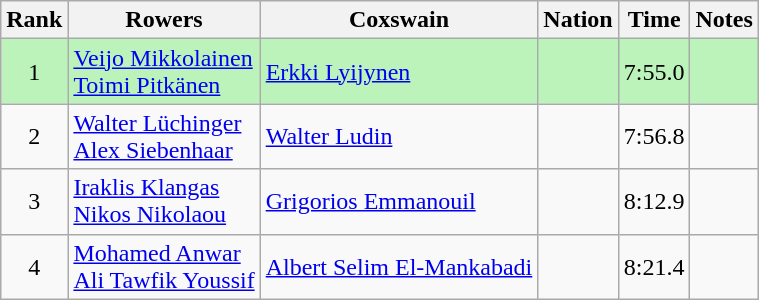<table class="wikitable sortable" style="text-align:center">
<tr>
<th>Rank</th>
<th>Rowers</th>
<th>Coxswain</th>
<th>Nation</th>
<th>Time</th>
<th>Notes</th>
</tr>
<tr bgcolor=bbf3bb>
<td>1</td>
<td align=left><a href='#'>Veijo Mikkolainen</a><br><a href='#'>Toimi Pitkänen</a></td>
<td align=left><a href='#'>Erkki Lyijynen</a></td>
<td align=left></td>
<td>7:55.0</td>
<td></td>
</tr>
<tr>
<td>2</td>
<td align=left><a href='#'>Walter Lüchinger</a><br><a href='#'>Alex Siebenhaar</a></td>
<td align=left><a href='#'>Walter Ludin</a></td>
<td align=left></td>
<td>7:56.8</td>
<td></td>
</tr>
<tr>
<td>3</td>
<td align=left><a href='#'>Iraklis Klangas</a><br><a href='#'>Nikos Nikolaou</a></td>
<td align=left><a href='#'>Grigorios Emmanouil</a></td>
<td align=left></td>
<td>8:12.9</td>
<td></td>
</tr>
<tr>
<td>4</td>
<td align=left><a href='#'>Mohamed Anwar</a><br><a href='#'>Ali Tawfik Youssif</a></td>
<td align=left><a href='#'>Albert Selim El-Mankabadi</a></td>
<td align=left></td>
<td>8:21.4</td>
<td></td>
</tr>
</table>
